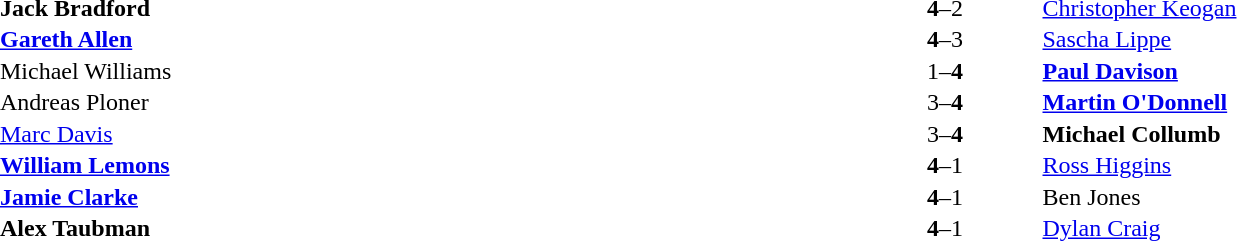<table width="100%" cellspacing="1">
<tr>
<th width=45%></th>
<th width=10%></th>
<th width=45%></th>
</tr>
<tr>
<td> <strong>Jack Bradford</strong></td>
<td align="center"><strong>4</strong>–2</td>
<td> <a href='#'>Christopher Keogan</a></td>
</tr>
<tr>
<td> <strong><a href='#'>Gareth Allen</a></strong></td>
<td align="center"><strong>4</strong>–3</td>
<td> <a href='#'>Sascha Lippe</a></td>
</tr>
<tr>
<td> Michael Williams</td>
<td align="center">1–<strong>4</strong></td>
<td> <strong><a href='#'>Paul Davison</a></strong></td>
</tr>
<tr>
<td> Andreas Ploner</td>
<td align="center">3–<strong>4</strong></td>
<td> <strong><a href='#'>Martin O'Donnell</a></strong></td>
</tr>
<tr>
<td> <a href='#'>Marc Davis</a></td>
<td align="center">3–<strong>4</strong></td>
<td> <strong>Michael Collumb</strong></td>
</tr>
<tr>
<td> <strong><a href='#'>William Lemons</a></strong></td>
<td align="center"><strong>4</strong>–1</td>
<td> <a href='#'>Ross Higgins</a></td>
</tr>
<tr>
<td> <strong><a href='#'>Jamie Clarke</a></strong></td>
<td align="center"><strong>4</strong>–1</td>
<td> Ben Jones</td>
</tr>
<tr>
<td> <strong>Alex Taubman</strong></td>
<td align="center"><strong>4</strong>–1</td>
<td> <a href='#'>Dylan Craig</a></td>
</tr>
</table>
